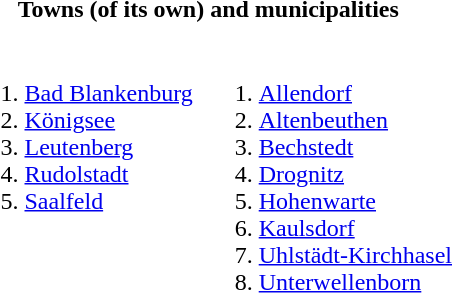<table>
<tr ---->
<th colspan=2 align=center>Towns (of its own) and municipalities</th>
</tr>
<tr>
<td valign=top><br><ol><li><a href='#'>Bad Blankenburg</a></li><li><a href='#'>Königsee</a></li><li><a href='#'>Leutenberg</a></li><li><a href='#'>Rudolstadt</a></li><li><a href='#'>Saalfeld</a></li></ol></td>
<td valign=top><br><ol><li><a href='#'>Allendorf</a></li><li><a href='#'>Altenbeuthen</a></li><li><a href='#'>Bechstedt</a></li><li><a href='#'>Drognitz</a></li><li><a href='#'>Hohenwarte</a></li><li><a href='#'>Kaulsdorf</a></li><li><a href='#'>Uhlstädt-Kirchhasel</a></li><li><a href='#'>Unterwellenborn</a></li></ol></td>
</tr>
</table>
